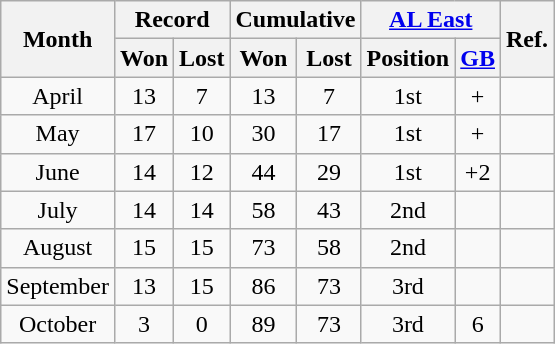<table class="wikitable" style="text-align:center;">
<tr>
<th rowspan=2>Month</th>
<th colspan=2>Record</th>
<th colspan=2>Cumulative</th>
<th colspan=2><a href='#'>AL East</a></th>
<th rowspan=2>Ref.</th>
</tr>
<tr>
<th>Won</th>
<th>Lost</th>
<th>Won</th>
<th>Lost</th>
<th>Position</th>
<th><a href='#'>GB</a></th>
</tr>
<tr>
<td>April</td>
<td>13</td>
<td>7</td>
<td>13</td>
<td>7</td>
<td>1st</td>
<td>+</td>
<td></td>
</tr>
<tr>
<td>May</td>
<td>17</td>
<td>10</td>
<td>30</td>
<td>17</td>
<td>1st</td>
<td>+</td>
<td></td>
</tr>
<tr>
<td>June</td>
<td>14</td>
<td>12</td>
<td>44</td>
<td>29</td>
<td>1st</td>
<td>+2</td>
<td></td>
</tr>
<tr>
<td>July</td>
<td>14</td>
<td>14</td>
<td>58</td>
<td>43</td>
<td>2nd</td>
<td></td>
<td></td>
</tr>
<tr>
<td>August</td>
<td>15</td>
<td>15</td>
<td>73</td>
<td>58</td>
<td>2nd</td>
<td></td>
<td></td>
</tr>
<tr>
<td>September</td>
<td>13</td>
<td>15</td>
<td>86</td>
<td>73</td>
<td>3rd</td>
<td></td>
<td></td>
</tr>
<tr>
<td>October</td>
<td>3</td>
<td>0</td>
<td>89</td>
<td>73</td>
<td>3rd</td>
<td>6</td>
<td></td>
</tr>
</table>
